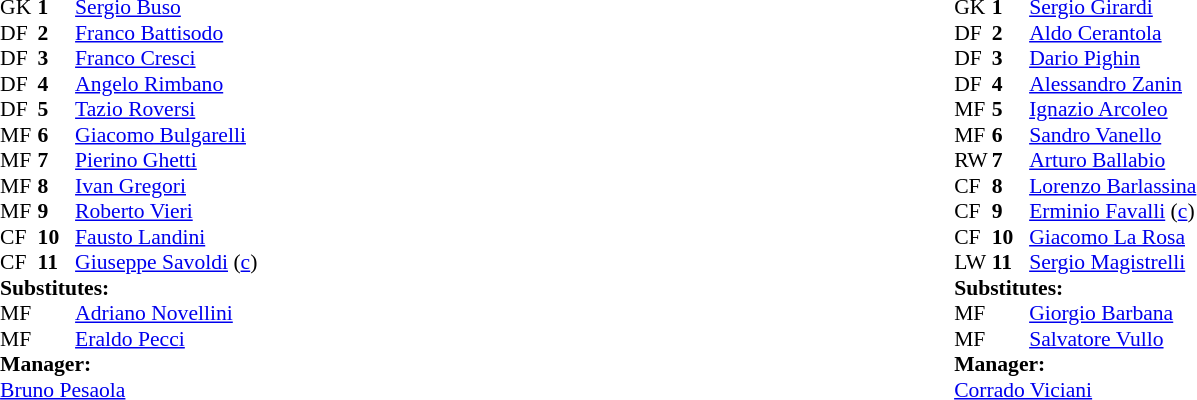<table width="100%">
<tr>
<td valign="top" width="50%"><br><table style="font-size: 90%" cellspacing="0" cellpadding="0" align=center>
<tr>
<th width="25"></th>
<th width="25"></th>
</tr>
<tr>
<td>GK</td>
<td><strong>1</strong></td>
<td> <a href='#'>Sergio Buso</a></td>
</tr>
<tr>
<td>DF</td>
<td><strong>2</strong></td>
<td> <a href='#'>Franco Battisodo</a></td>
</tr>
<tr>
<td>DF</td>
<td><strong>3</strong></td>
<td> <a href='#'>Franco Cresci</a></td>
</tr>
<tr>
<td>DF</td>
<td><strong>4</strong></td>
<td> <a href='#'>Angelo Rimbano</a></td>
<td></td>
<td></td>
</tr>
<tr>
<td>DF</td>
<td><strong>5</strong></td>
<td> <a href='#'>Tazio Roversi</a></td>
</tr>
<tr>
<td>MF</td>
<td><strong>6</strong></td>
<td> <a href='#'>Giacomo Bulgarelli</a></td>
</tr>
<tr>
<td>MF</td>
<td><strong>7</strong></td>
<td> <a href='#'>Pierino Ghetti</a></td>
</tr>
<tr>
<td>MF</td>
<td><strong>8</strong></td>
<td> <a href='#'>Ivan Gregori</a></td>
<td></td>
<td></td>
</tr>
<tr>
<td>MF</td>
<td><strong>9</strong></td>
<td> <a href='#'>Roberto Vieri</a></td>
</tr>
<tr>
<td>CF</td>
<td><strong>10</strong></td>
<td> <a href='#'>Fausto Landini</a></td>
</tr>
<tr>
<td>CF</td>
<td><strong>11</strong></td>
<td> <a href='#'>Giuseppe Savoldi</a>  (<a href='#'>c</a>)</td>
</tr>
<tr>
<td colspan=3><strong>Substitutes:</strong></td>
</tr>
<tr>
<td>MF</td>
<td></td>
<td> <a href='#'>Adriano Novellini</a></td>
<td></td>
<td></td>
</tr>
<tr>
<td>MF</td>
<td></td>
<td> <a href='#'>Eraldo Pecci</a></td>
<td></td>
<td></td>
</tr>
<tr>
<td colspan=4><strong>Manager:</strong></td>
</tr>
<tr>
<td colspan="4"> <a href='#'>Bruno Pesaola</a></td>
</tr>
</table>
</td>
<td valign="top" width="50%"><br><table style="font-size: 90%" cellspacing="0" cellpadding="0" align=center>
<tr>
<td colspan="4"></td>
</tr>
<tr>
<th width="25"></th>
<th width="25"></th>
</tr>
<tr>
<td>GK</td>
<td><strong>1</strong></td>
<td> <a href='#'>Sergio Girardi</a></td>
</tr>
<tr>
<td>DF</td>
<td><strong>2</strong></td>
<td> <a href='#'>Aldo Cerantola</a></td>
</tr>
<tr>
<td>DF</td>
<td><strong>3</strong></td>
<td> <a href='#'>Dario Pighin</a></td>
</tr>
<tr>
<td>DF</td>
<td><strong>4</strong></td>
<td> <a href='#'>Alessandro Zanin</a></td>
</tr>
<tr>
<td>MF</td>
<td><strong>5</strong></td>
<td> <a href='#'>Ignazio Arcoleo</a></td>
</tr>
<tr>
<td>MF</td>
<td><strong>6</strong></td>
<td> <a href='#'>Sandro Vanello</a></td>
</tr>
<tr>
<td>RW</td>
<td><strong>7</strong></td>
<td> <a href='#'>Arturo Ballabio</a></td>
<td></td>
<td></td>
</tr>
<tr>
<td>CF</td>
<td><strong>8</strong></td>
<td> <a href='#'>Lorenzo Barlassina</a></td>
</tr>
<tr>
<td>CF</td>
<td><strong>9</strong></td>
<td> <a href='#'>Erminio Favalli</a>  (<a href='#'>c</a>)</td>
</tr>
<tr>
<td>CF</td>
<td><strong>10</strong></td>
<td> <a href='#'>Giacomo La Rosa</a></td>
<td></td>
<td></td>
</tr>
<tr>
<td>LW</td>
<td><strong>11</strong></td>
<td> <a href='#'>Sergio Magistrelli</a></td>
</tr>
<tr>
<td colspan=3><strong>Substitutes:</strong></td>
</tr>
<tr>
<td>MF</td>
<td></td>
<td> <a href='#'>Giorgio Barbana</a></td>
<td></td>
<td></td>
</tr>
<tr>
<td>MF</td>
<td></td>
<td> <a href='#'>Salvatore Vullo</a></td>
<td></td>
<td></td>
</tr>
<tr>
<td colspan=4><strong>Manager:</strong></td>
</tr>
<tr>
<td colspan="4"> <a href='#'>Corrado Viciani</a></td>
</tr>
</table>
</td>
</tr>
</table>
